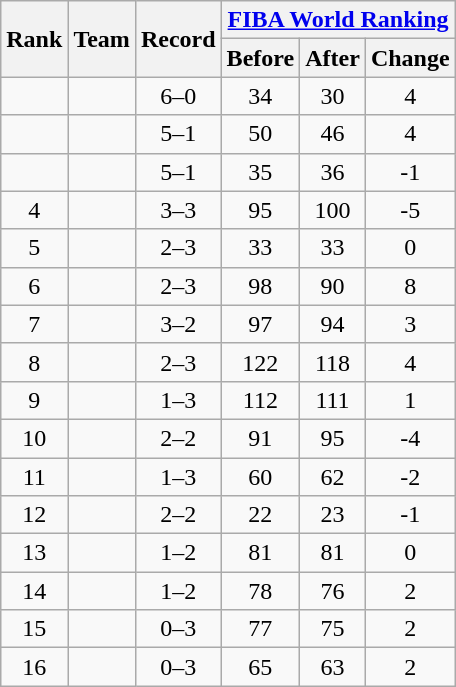<table class=wikitable style="text-align:center;">
<tr>
<th rowspan="2">Rank</th>
<th rowspan="2">Team</th>
<th rowspan="2">Record</th>
<th colspan="3"><a href='#'>FIBA World Ranking</a></th>
</tr>
<tr>
<th>Before</th>
<th>After</th>
<th>Change</th>
</tr>
<tr>
<td></td>
<td align="left"></td>
<td>6–0</td>
<td>34</td>
<td>30</td>
<td>4</td>
</tr>
<tr>
<td></td>
<td align="left"></td>
<td>5–1</td>
<td>50</td>
<td>46</td>
<td>4</td>
</tr>
<tr>
<td></td>
<td align="left"></td>
<td>5–1</td>
<td>35</td>
<td>36</td>
<td>-1</td>
</tr>
<tr>
<td>4</td>
<td align="left"></td>
<td>3–3</td>
<td>95</td>
<td>100</td>
<td>-5</td>
</tr>
<tr>
<td>5</td>
<td align="left"></td>
<td>2–3</td>
<td>33</td>
<td>33</td>
<td>0</td>
</tr>
<tr>
<td>6</td>
<td align="left"></td>
<td>2–3</td>
<td>98</td>
<td>90</td>
<td>8</td>
</tr>
<tr>
<td>7</td>
<td align="left"></td>
<td>3–2</td>
<td>97</td>
<td>94</td>
<td>3</td>
</tr>
<tr>
<td>8</td>
<td align="left"></td>
<td>2–3</td>
<td>122</td>
<td>118</td>
<td>4</td>
</tr>
<tr>
<td>9</td>
<td align="left"></td>
<td>1–3</td>
<td>112</td>
<td>111</td>
<td>1</td>
</tr>
<tr>
<td>10</td>
<td align="left"></td>
<td>2–2</td>
<td>91</td>
<td>95</td>
<td>-4</td>
</tr>
<tr>
<td>11</td>
<td align="left"></td>
<td>1–3</td>
<td>60</td>
<td>62</td>
<td>-2</td>
</tr>
<tr>
<td>12</td>
<td align="left"></td>
<td>2–2</td>
<td>22</td>
<td>23</td>
<td>-1</td>
</tr>
<tr>
<td>13</td>
<td align="left"></td>
<td>1–2</td>
<td>81</td>
<td>81</td>
<td>0</td>
</tr>
<tr>
<td>14</td>
<td align="left"></td>
<td>1–2</td>
<td>78</td>
<td>76</td>
<td>2</td>
</tr>
<tr>
<td>15</td>
<td align="left"></td>
<td>0–3</td>
<td>77</td>
<td>75</td>
<td>2</td>
</tr>
<tr>
<td>16</td>
<td align="left"></td>
<td>0–3</td>
<td>65</td>
<td>63</td>
<td>2</td>
</tr>
</table>
